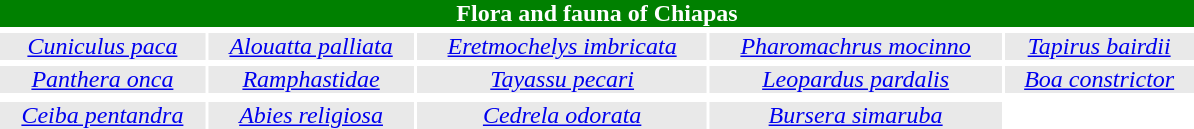<table width="800" class="toc" style="float:center; margin: 0.5em 0.5em 0.5em 1em; padding: 0.5e" cellspacing="2" cellpadding="0">
<tr>
<td colspan=8 style="background:#green; color:white; font-size:100%" align=center bgcolor="green"><strong>Flora and fauna of Chiapas</strong></td>
</tr>
<tr>
<td align=center valign=center bgcolor="white"></td>
<td align=center valign=center bgcolor="white"></td>
<td align=center valign=center bgcolor="white"></td>
<td align=center valign=center bgcolor="white"></td>
<td align=center valign=center bgcolor="white"></td>
</tr>
<tr>
<td style="background:#e9e9e9;" align=center><em><a href='#'>Cuniculus paca</a></em></td>
<td style="background:#e9e9e9;" align=center><em><a href='#'>Alouatta palliata</a></em></td>
<td style="background:#e9e9e9;" align=center><em><a href='#'>Eretmochelys imbricata</a></em></td>
<td style="background:#e9e9e9;" align=center><em><a href='#'>Pharomachrus mocinno</a></em></td>
<td style="background:#e9e9e9;" align=center><em><a href='#'>Tapirus bairdii</a></em></td>
</tr>
<tr>
<td align=center valign=center bgcolor="white"></td>
<td align=center valign=center bgcolor="white"></td>
<td align=center valign=center bgcolor="white"></td>
<td align=center valign=center bgcolor="white"></td>
<td align=center valign=center bgcolor="white"></td>
</tr>
<tr>
<td style="background:#e9e9e9;" align=center><em><a href='#'>Panthera onca</a></em></td>
<td style="background:#e9e9e9;" align=center><em><a href='#'>Ramphastidae</a></em></td>
<td style="background:#e9e9e9;" align=center><em><a href='#'>Tayassu pecari</a></em></td>
<td style="background:#e9e9e9;" align=center><em><a href='#'>Leopardus pardalis</a></em></td>
<td style="background:#e9e9e9;" align=center><em><a href='#'>Boa constrictor</a></em></td>
</tr>
<tr>
</tr>
<tr>
<td align=center valign=center bgcolor="white"></td>
<td align=center valign=center bgcolor="white"></td>
<td align=center valign=center bgcolor="white"></td>
<td align=center valign=center bgcolor="white"></td>
<td align=center valign=center bgcolor="white"></td>
</tr>
<tr>
<td style="background:#e9e9e9;" align=center><em><a href='#'>Ceiba pentandra</a></em></td>
<td style="background:#e9e9e9;" align=center><em><a href='#'>Abies religiosa</a></em></td>
<td style="background:#e9e9e9;" align=center><em><a href='#'>Cedrela odorata</a></em></td>
<td style="background:#e9e9e9;" align=center><em><a href='#'>Bursera simaruba</a></em></td>
</tr>
<tr>
</tr>
</table>
